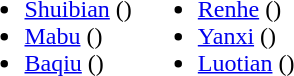<table>
<tr>
<td valign="top"><br><ul><li><a href='#'>Shuibian</a> ()</li><li><a href='#'>Mabu</a> ()</li><li><a href='#'>Baqiu</a> ()</li></ul></td>
<td valign="top"><br><ul><li><a href='#'>Renhe</a> ()</li><li><a href='#'>Yanxi</a> ()</li><li><a href='#'>Luotian</a> ()</li></ul></td>
</tr>
</table>
